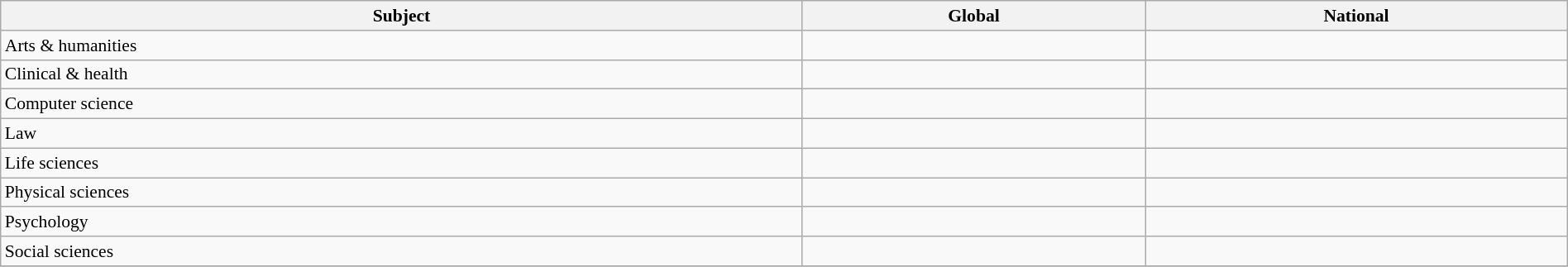<table class="wikitable sortable" style="width: 100%; font-size: 90%">
<tr>
<th>Subject</th>
<th>Global</th>
<th>National</th>
</tr>
<tr>
<td>Arts & humanities</td>
<td data-sort-value="101–125"></td>
<td data-sort-value="10–12"></td>
</tr>
<tr>
<td>Clinical & health</td>
<td data-sort-value="126–150"></td>
<td data-sort-value="8-11"></td>
</tr>
<tr>
<td>Computer science</td>
<td data-sort-value="251–300"></td>
<td data-sort-value="18–23"></td>
</tr>
<tr>
<td>Law</td>
<td data-sort-value="101–125"></td>
<td data-sort-value="8"></td>
</tr>
<tr>
<td>Life sciences</td>
<td data-sort-value="51"></td>
<td data-sort-value="4"></td>
</tr>
<tr>
<td>Physical sciences</td>
<td data-sort-value="77"></td>
<td data-sort-value="7"></td>
</tr>
<tr>
<td>Psychology</td>
<td data-sort-value="151–175"></td>
<td data-sort-value="15–20"></td>
</tr>
<tr>
<td>Social sciences</td>
<td data-sort-value="201–250"></td>
<td data-sort-value="9–13"></td>
</tr>
<tr>
</tr>
</table>
